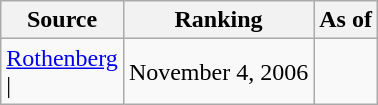<table class="wikitable" style="text-align:center">
<tr>
<th>Source</th>
<th>Ranking</th>
<th>As of</th>
</tr>
<tr>
<td align=left><a href='#'>Rothenberg</a><br>| </td>
<td>November 4, 2006</td>
</tr>
</table>
